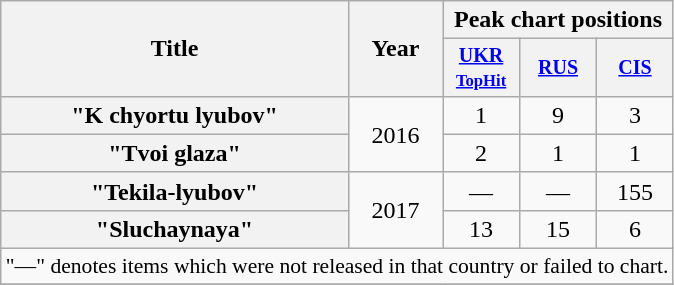<table class="wikitable plainrowheaders" style="text-align:center;">
<tr>
<th rowspan=2>Title</th>
<th rowspan=2>Year</th>
<th colspan=3>Peak chart positions</th>
</tr>
<tr style=font-size:smaller;>
<th width=45><a href='#'>UKR</a><br><small><a href='#'>TopHit</a></small></th>
<th width=45><a href='#'>RUS</a><br></th>
<th width=45><a href='#'>CIS</a><br></th>
</tr>
<tr>
<th scope="row">"K chyortu lyubov"</th>
<td rowspan="2">2016</td>
<td>1</td>
<td>9</td>
<td>3</td>
</tr>
<tr>
<th scope="row">"Tvoi glaza"</th>
<td>2</td>
<td>1</td>
<td>1</td>
</tr>
<tr>
<th scope="row">"Tekila-lyubov"</th>
<td rowspan="2">2017</td>
<td>—</td>
<td>—</td>
<td>155</td>
</tr>
<tr>
<th scope="row">"Sluchaynaya"</th>
<td>13</td>
<td>15</td>
<td>6</td>
</tr>
<tr>
<td colspan="9" style="font-size:90%;">"—" denotes items which were not released in that country or failed to chart.</td>
</tr>
<tr>
</tr>
</table>
